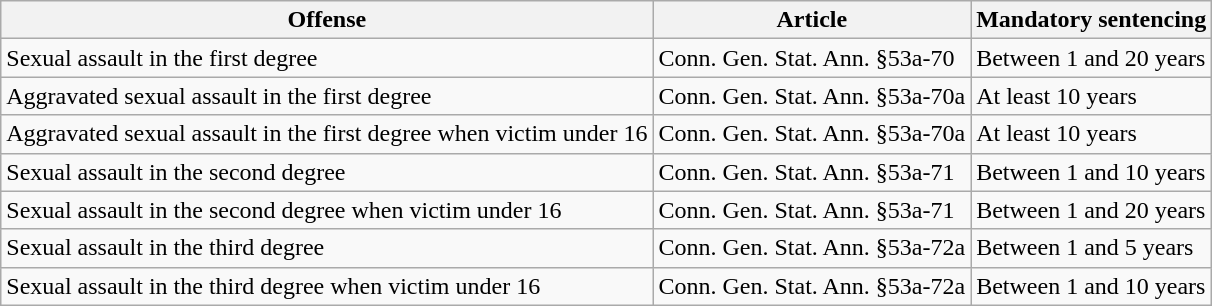<table class="wikitable">
<tr>
<th>Offense</th>
<th>Article</th>
<th>Mandatory sentencing</th>
</tr>
<tr>
<td>Sexual assault in the first degree</td>
<td>Conn. Gen. Stat. Ann. §53a-70</td>
<td>Between 1 and 20 years</td>
</tr>
<tr>
<td>Aggravated sexual assault in the first degree</td>
<td>Conn. Gen. Stat. Ann. §53a-70a</td>
<td>At least 10 years</td>
</tr>
<tr>
<td>Aggravated sexual assault in the first degree when victim under 16</td>
<td>Conn. Gen. Stat. Ann. §53a-70a</td>
<td>At least 10 years</td>
</tr>
<tr>
<td>Sexual assault in the second degree</td>
<td>Conn. Gen. Stat. Ann. §53a-71</td>
<td>Between 1 and 10 years</td>
</tr>
<tr>
<td>Sexual assault in the second degree when victim under 16</td>
<td>Conn. Gen. Stat. Ann. §53a-71</td>
<td>Between 1 and 20 years</td>
</tr>
<tr>
<td>Sexual assault in the third degree</td>
<td>Conn. Gen. Stat. Ann. §53a-72a</td>
<td>Between 1 and 5 years</td>
</tr>
<tr>
<td>Sexual assault in the third degree when victim under 16</td>
<td>Conn. Gen. Stat. Ann. §53a-72a</td>
<td>Between 1 and 10 years</td>
</tr>
</table>
